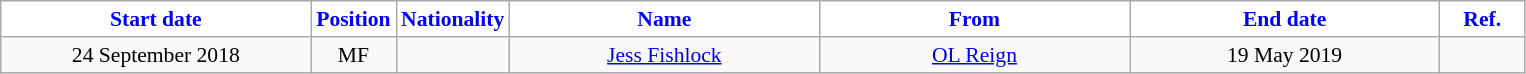<table class="wikitable" style="text-align:center; font-size:90%; ">
<tr>
<th style="background:#FFFFFF; color:blue; width:200px;">Start date</th>
<th style="background:#FFFFFF; color:blue; width:50px;">Position</th>
<th style="background:#FFFFFF; color:blue; width:50px;">Nationality</th>
<th style="background:#FFFFFF; color:blue; width:200px;">Name</th>
<th style="background:#FFFFFF; color:blue; width:200px;">From</th>
<th style="background:#FFFFFF; color:blue; width:200px;">End date</th>
<th style="background:#FFFFFF; color:blue; width:50px;">Ref.</th>
</tr>
<tr>
<td>24 September 2018</td>
<td>MF</td>
<td></td>
<td><a href='#'>Jess Fishlock</a></td>
<td><a href='#'>OL Reign</a></td>
<td>19 May 2019</td>
<td></td>
</tr>
</table>
